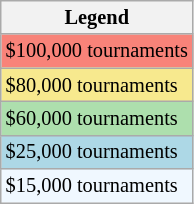<table class="wikitable" style="font-size:85%">
<tr>
<th>Legend</th>
</tr>
<tr style="background:#f88379;">
<td>$100,000 tournaments</td>
</tr>
<tr style="background:#f7e98e;">
<td>$80,000 tournaments</td>
</tr>
<tr style="background:#addfad;">
<td>$60,000 tournaments</td>
</tr>
<tr style="background:lightblue;">
<td>$25,000 tournaments</td>
</tr>
<tr style="background:#f0f8ff;">
<td>$15,000 tournaments</td>
</tr>
</table>
